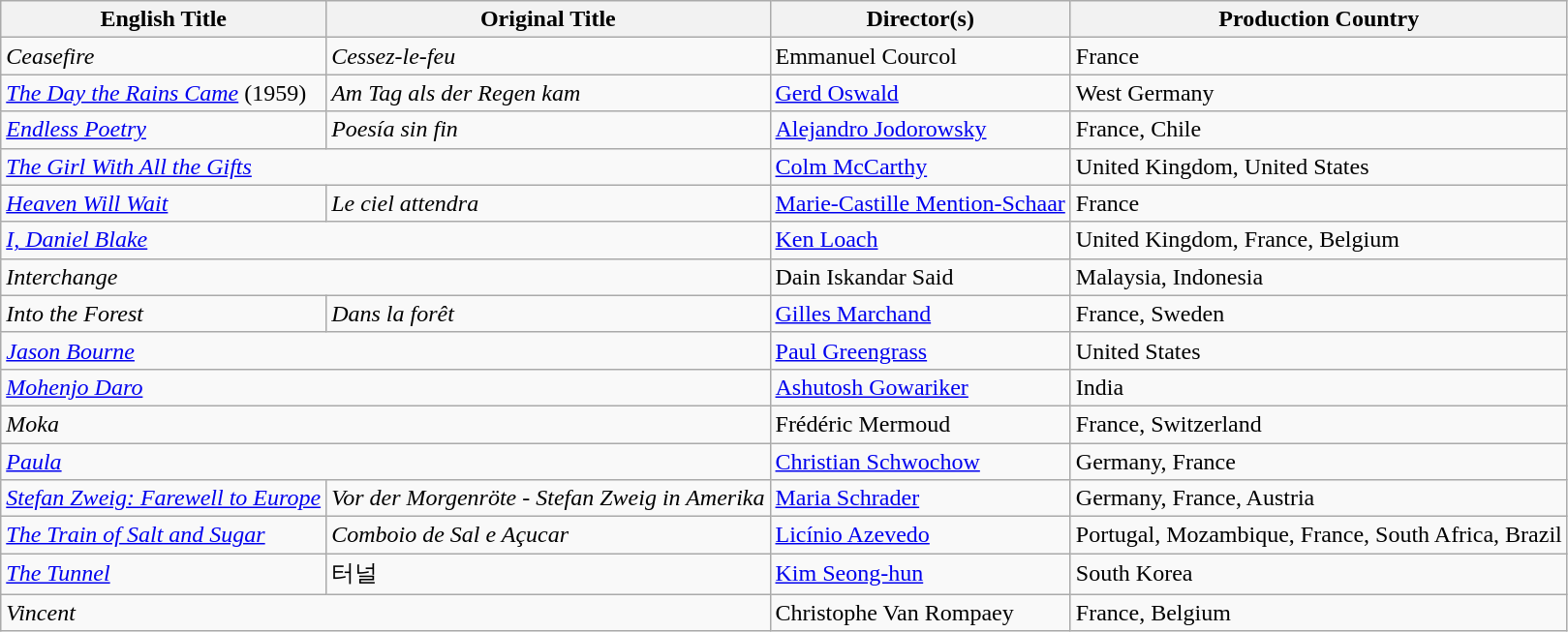<table class="wikitable">
<tr>
<th>English Title</th>
<th>Original Title</th>
<th>Director(s)</th>
<th>Production Country</th>
</tr>
<tr>
<td><em>Ceasefire</em></td>
<td><em>Cessez-le-feu</em></td>
<td>Emmanuel Courcol</td>
<td>France</td>
</tr>
<tr>
<td><em><a href='#'>The Day the Rains Came</a></em> (1959)</td>
<td><em>Am Tag als der Regen kam</em></td>
<td><a href='#'>Gerd Oswald</a></td>
<td>West Germany</td>
</tr>
<tr>
<td><em><a href='#'>Endless Poetry</a></em></td>
<td><em>Poesía sin fin</em></td>
<td><a href='#'>Alejandro Jodorowsky</a></td>
<td>France, Chile</td>
</tr>
<tr>
<td colspan="2"><em><a href='#'>The Girl With All the Gifts</a></em></td>
<td><a href='#'>Colm McCarthy</a></td>
<td>United Kingdom, United States</td>
</tr>
<tr>
<td><em><a href='#'>Heaven Will Wait</a></em></td>
<td><em>Le ciel attendra</em></td>
<td><a href='#'>Marie-Castille Mention-Schaar</a></td>
<td>France</td>
</tr>
<tr>
<td colspan="2"><em><a href='#'>I, Daniel Blake</a></em></td>
<td><a href='#'>Ken Loach</a></td>
<td>United Kingdom, France, Belgium</td>
</tr>
<tr>
<td colspan="2"><em>Interchange</em></td>
<td>Dain Iskandar Said</td>
<td>Malaysia, Indonesia</td>
</tr>
<tr>
<td><em>Into the Forest</em></td>
<td><em>Dans la forêt</em></td>
<td><a href='#'>Gilles Marchand</a></td>
<td>France, Sweden</td>
</tr>
<tr>
<td colspan="2"><em><a href='#'>Jason Bourne</a></em></td>
<td><a href='#'>Paul Greengrass</a></td>
<td>United States</td>
</tr>
<tr>
<td colspan="2"><em><a href='#'>Mohenjo Daro</a></em></td>
<td><a href='#'>Ashutosh Gowariker</a></td>
<td>India</td>
</tr>
<tr>
<td colspan="2"><em>Moka</em></td>
<td>Frédéric Mermoud</td>
<td>France, Switzerland</td>
</tr>
<tr>
<td colspan="2"><em><a href='#'>Paula</a></em></td>
<td><a href='#'>Christian Schwochow</a></td>
<td>Germany, France</td>
</tr>
<tr>
<td><em><a href='#'>Stefan Zweig: Farewell to Europe</a></em></td>
<td><em>Vor der Morgenröte - Stefan Zweig in Amerika</em></td>
<td><a href='#'>Maria Schrader</a></td>
<td>Germany, France, Austria</td>
</tr>
<tr>
<td><em><a href='#'>The Train of Salt and Sugar</a></em></td>
<td><em>Comboio de Sal e Açucar</em></td>
<td><a href='#'>Licínio Azevedo</a></td>
<td>Portugal, Mozambique, France, South Africa, Brazil</td>
</tr>
<tr>
<td><em><a href='#'>The Tunnel</a></em></td>
<td>터널</td>
<td><a href='#'>Kim Seong-hun</a></td>
<td>South Korea</td>
</tr>
<tr>
<td colspan="2"><em>Vincent</em></td>
<td>Christophe Van Rompaey</td>
<td>France, Belgium</td>
</tr>
</table>
